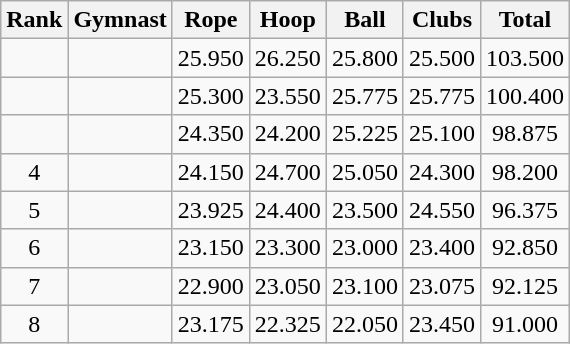<table class="wikitable sortable" style="text-align:center">
<tr>
<th>Rank</th>
<th>Gymnast</th>
<th>Rope</th>
<th>Hoop</th>
<th>Ball</th>
<th>Clubs</th>
<th>Total</th>
</tr>
<tr>
<td></td>
<td align=left></td>
<td>25.950</td>
<td>26.250</td>
<td>25.800</td>
<td>25.500</td>
<td>103.500</td>
</tr>
<tr>
<td></td>
<td align=left></td>
<td>25.300</td>
<td>23.550</td>
<td>25.775</td>
<td>25.775</td>
<td>100.400</td>
</tr>
<tr>
<td></td>
<td align=left></td>
<td>24.350</td>
<td>24.200</td>
<td>25.225</td>
<td>25.100</td>
<td>98.875</td>
</tr>
<tr>
<td>4</td>
<td align=left></td>
<td>24.150</td>
<td>24.700</td>
<td>25.050</td>
<td>24.300</td>
<td>98.200</td>
</tr>
<tr>
<td>5</td>
<td align=left></td>
<td>23.925</td>
<td>24.400</td>
<td>23.500</td>
<td>24.550</td>
<td>96.375</td>
</tr>
<tr>
<td>6</td>
<td align=left></td>
<td>23.150</td>
<td>23.300</td>
<td>23.000</td>
<td>23.400</td>
<td>92.850</td>
</tr>
<tr>
<td>7</td>
<td align=left></td>
<td>22.900</td>
<td>23.050</td>
<td>23.100</td>
<td>23.075</td>
<td>92.125</td>
</tr>
<tr>
<td>8</td>
<td align=left></td>
<td>23.175</td>
<td>22.325</td>
<td>22.050</td>
<td>23.450</td>
<td>91.000</td>
</tr>
</table>
